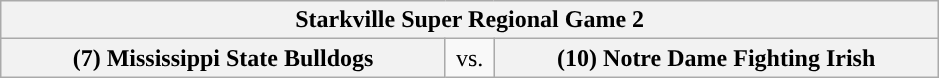<table class="wikitable">
<tr>
<th style="width: 604px;" colspan=3>Starkville Super Regional Game 2</th>
</tr>
<tr>
<th style="width: 289px; ">(7) Mississippi State Bulldogs</th>
<td style="width: 25px; text-align:center">vs.</td>
<th style="width: 289px; ">(10) Notre Dame Fighting Irish</th>
</tr>
</table>
